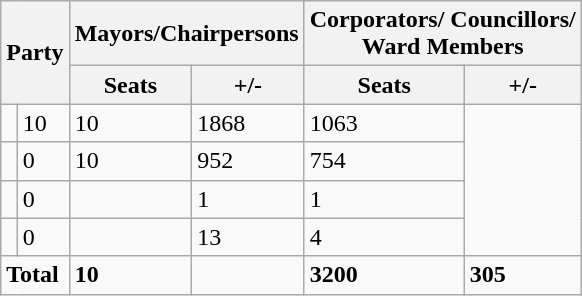<table class="wikitable sortable">
<tr>
<th rowspan=2; colspan=2>Party</th>
<th colspan=2>Mayors/Chairpersons</th>
<th colspan=2>Corporators/ Councillors/<br>Ward Members</th>
</tr>
<tr>
<th>Seats</th>
<th>+/-</th>
<th>Seats</th>
<th>+/-</th>
</tr>
<tr>
<td></td>
<td>10</td>
<td>10 </td>
<td>1868</td>
<td>1063</td>
</tr>
<tr>
<td></td>
<td>0</td>
<td>10 </td>
<td>952</td>
<td>754</td>
</tr>
<tr>
<td></td>
<td>0</td>
<td></td>
<td>1</td>
<td>1</td>
</tr>
<tr>
<td></td>
<td>0</td>
<td></td>
<td>13</td>
<td>4</td>
</tr>
<tr>
<td colspan=2><strong>Total</strong></td>
<td><strong>10</strong></td>
<td></td>
<td><strong>3200</strong></td>
<td><strong>305</strong></td>
</tr>
</table>
